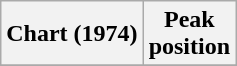<table class="wikitable sortable plainrowheaders" style="text-align:center">
<tr>
<th scope="col">Chart (1974)</th>
<th scope="col">Peak<br>position</th>
</tr>
<tr>
</tr>
</table>
